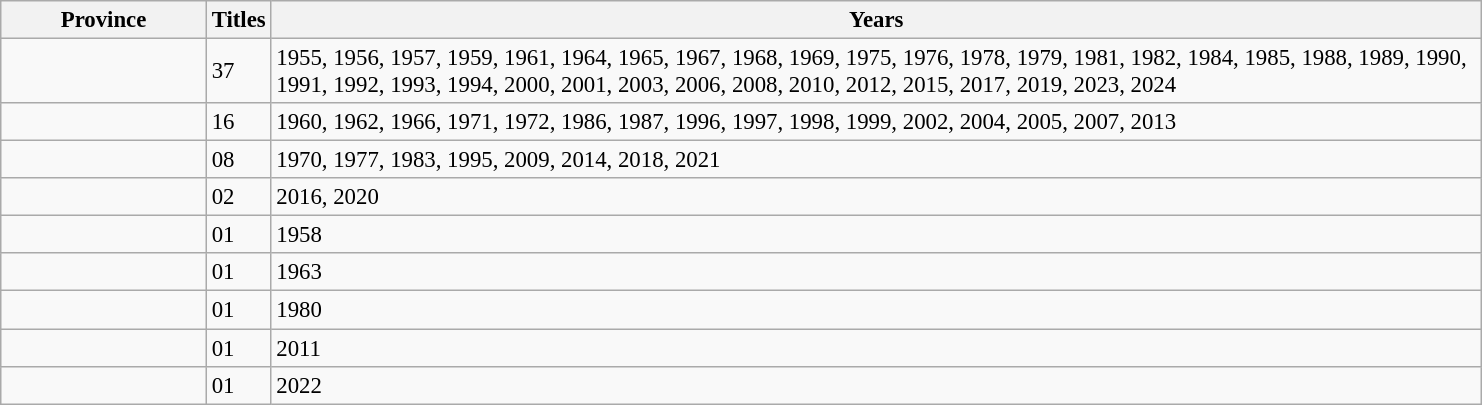<table class="wikitable sortable" style="font-size: 95%">
<tr>
<th width="130">Province</th>
<th width="10">Titles</th>
<th width="800">Years</th>
</tr>
<tr>
<td></td>
<td>37</td>
<td>1955, 1956, 1957, 1959, 1961, 1964, 1965, 1967, 1968, 1969, 1975, 1976, 1978, 1979, 1981, 1982, 1984, 1985, 1988, 1989, 1990, 1991, 1992, 1993, 1994, 2000, 2001, 2003, 2006, 2008, 2010, 2012, 2015, 2017, 2019, 2023, 2024</td>
</tr>
<tr>
<td></td>
<td>16</td>
<td>1960, 1962, 1966, 1971, 1972, 1986, 1987, 1996, 1997, 1998, 1999, 2002, 2004, 2005, 2007, 2013</td>
</tr>
<tr>
<td></td>
<td>08</td>
<td>1970, 1977, 1983, 1995, 2009, 2014, 2018, 2021</td>
</tr>
<tr>
<td></td>
<td>02</td>
<td>2016, 2020</td>
</tr>
<tr>
<td></td>
<td>01</td>
<td>1958</td>
</tr>
<tr>
<td></td>
<td>01</td>
<td>1963</td>
</tr>
<tr>
<td></td>
<td>01</td>
<td>1980</td>
</tr>
<tr>
<td></td>
<td>01</td>
<td>2011</td>
</tr>
<tr>
<td></td>
<td>01</td>
<td>2022</td>
</tr>
</table>
